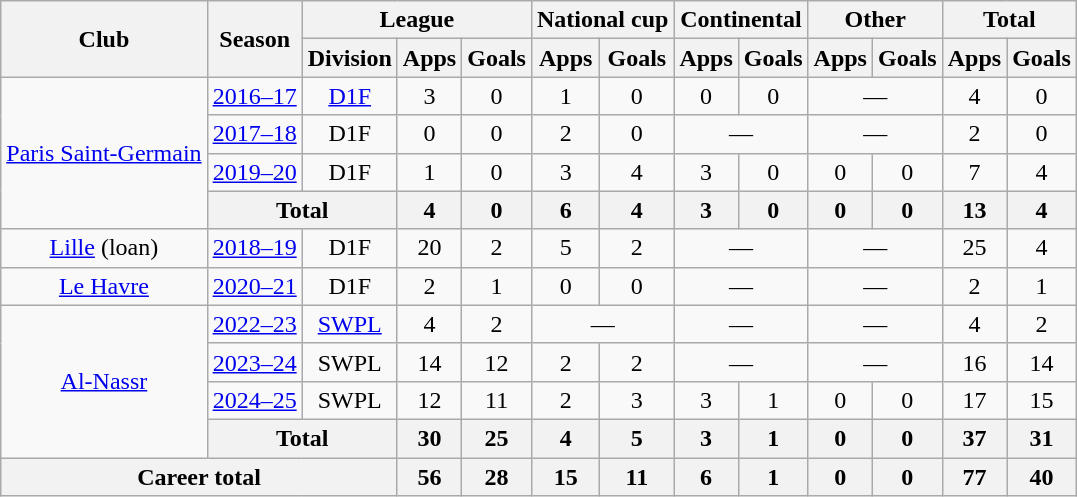<table class="wikitable" Style="text-align: center">
<tr>
<th rowspan="2">Club</th>
<th rowspan="2">Season</th>
<th colspan="3">League</th>
<th colspan="2">National cup</th>
<th colspan="2">Continental</th>
<th colspan="2">Other</th>
<th colspan="2">Total</th>
</tr>
<tr>
<th>Division</th>
<th>Apps</th>
<th>Goals</th>
<th>Apps</th>
<th>Goals</th>
<th>Apps</th>
<th>Goals</th>
<th>Apps</th>
<th>Goals</th>
<th>Apps</th>
<th>Goals</th>
</tr>
<tr>
<td rowspan="4"><a href='#'>Paris Saint-Germain</a></td>
<td><a href='#'>2016–17</a></td>
<td><a href='#'>D1F</a></td>
<td>3</td>
<td>0</td>
<td>1</td>
<td>0</td>
<td>0</td>
<td>0</td>
<td colspan="2">—</td>
<td>4</td>
<td>0</td>
</tr>
<tr>
<td><a href='#'>2017–18</a></td>
<td>D1F</td>
<td>0</td>
<td>0</td>
<td>2</td>
<td>0</td>
<td colspan="2">—</td>
<td colspan="2">—</td>
<td>2</td>
<td>0</td>
</tr>
<tr>
<td><a href='#'>2019–20</a></td>
<td>D1F</td>
<td>1</td>
<td>0</td>
<td>3</td>
<td>4</td>
<td>3</td>
<td>0</td>
<td>0</td>
<td>0</td>
<td>7</td>
<td>4</td>
</tr>
<tr>
<th colspan="2">Total</th>
<th>4</th>
<th>0</th>
<th>6</th>
<th>4</th>
<th>3</th>
<th>0</th>
<th>0</th>
<th>0</th>
<th>13</th>
<th>4</th>
</tr>
<tr>
<td><a href='#'>Lille</a> (loan)</td>
<td><a href='#'>2018–19</a></td>
<td>D1F</td>
<td>20</td>
<td>2</td>
<td>5</td>
<td>2</td>
<td colspan="2">—</td>
<td colspan="2">—</td>
<td>25</td>
<td>4</td>
</tr>
<tr>
<td><a href='#'>Le Havre</a></td>
<td><a href='#'>2020–21</a></td>
<td>D1F</td>
<td>2</td>
<td>1</td>
<td>0</td>
<td>0</td>
<td colspan="2">—</td>
<td colspan="2">—</td>
<td>2</td>
<td>1</td>
</tr>
<tr>
<td rowspan="4"><a href='#'>Al-Nassr</a></td>
<td><a href='#'>2022–23</a></td>
<td><a href='#'>SWPL</a></td>
<td>4</td>
<td>2</td>
<td colspan="2">—</td>
<td colspan="2">—</td>
<td colspan="2">—</td>
<td>4</td>
<td>2</td>
</tr>
<tr>
<td><a href='#'>2023–24</a></td>
<td>SWPL</td>
<td>14</td>
<td>12</td>
<td>2</td>
<td>2</td>
<td colspan="2">—</td>
<td colspan="2">—</td>
<td>16</td>
<td>14</td>
</tr>
<tr>
<td><a href='#'>2024–25</a></td>
<td>SWPL</td>
<td>12</td>
<td>11</td>
<td>2</td>
<td>3</td>
<td>3</td>
<td>1</td>
<td>0</td>
<td>0</td>
<td>17</td>
<td>15</td>
</tr>
<tr>
<th colspan="2">Total</th>
<th>30</th>
<th>25</th>
<th>4</th>
<th>5</th>
<th>3</th>
<th>1</th>
<th>0</th>
<th>0</th>
<th>37</th>
<th>31</th>
</tr>
<tr>
<th colspan="3">Career total</th>
<th>56</th>
<th>28</th>
<th>15</th>
<th>11</th>
<th>6</th>
<th>1</th>
<th>0</th>
<th>0</th>
<th>77</th>
<th>40</th>
</tr>
</table>
